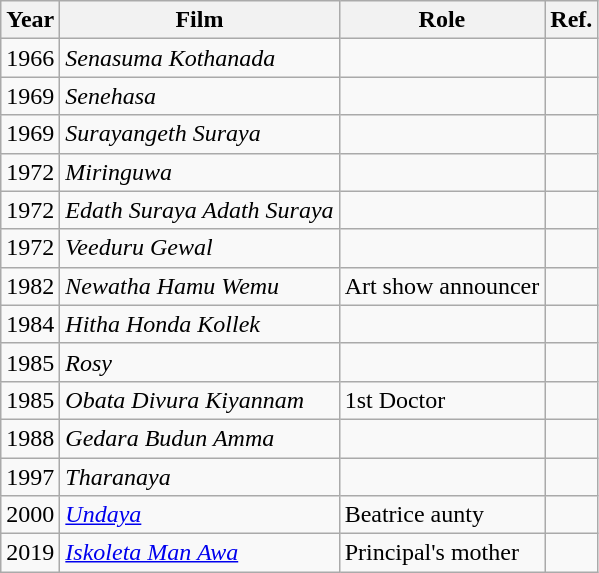<table class="wikitable">
<tr>
<th>Year</th>
<th>Film</th>
<th>Role</th>
<th>Ref.</th>
</tr>
<tr>
<td>1966</td>
<td><em>Senasuma Kothanada</em></td>
<td></td>
<td></td>
</tr>
<tr>
<td>1969</td>
<td><em>Senehasa</em></td>
<td></td>
<td></td>
</tr>
<tr>
<td>1969</td>
<td><em>Surayangeth Suraya</em></td>
<td></td>
<td></td>
</tr>
<tr>
<td>1972</td>
<td><em>Miringuwa</em></td>
<td></td>
<td></td>
</tr>
<tr>
<td>1972</td>
<td><em>Edath Suraya Adath Suraya</em></td>
<td></td>
<td></td>
</tr>
<tr>
<td>1972</td>
<td><em>Veeduru Gewal</em></td>
<td></td>
<td></td>
</tr>
<tr>
<td>1982</td>
<td><em>Newatha Hamu Wemu</em></td>
<td>Art show announcer</td>
<td></td>
</tr>
<tr>
<td>1984</td>
<td><em>Hitha Honda Kollek</em></td>
<td></td>
<td></td>
</tr>
<tr>
<td>1985</td>
<td><em>Rosy</em></td>
<td></td>
<td></td>
</tr>
<tr>
<td>1985</td>
<td><em>Obata Divura Kiyannam</em></td>
<td>1st Doctor</td>
<td></td>
</tr>
<tr>
<td>1988</td>
<td><em>Gedara Budun Amma</em></td>
<td></td>
<td></td>
</tr>
<tr>
<td>1997</td>
<td><em>Tharanaya</em></td>
<td></td>
<td></td>
</tr>
<tr>
<td>2000</td>
<td><em><a href='#'>Undaya</a></em></td>
<td>Beatrice aunty</td>
<td></td>
</tr>
<tr>
<td>2019</td>
<td><em><a href='#'>Iskoleta Man Awa</a></em></td>
<td>Principal's mother</td>
<td></td>
</tr>
</table>
